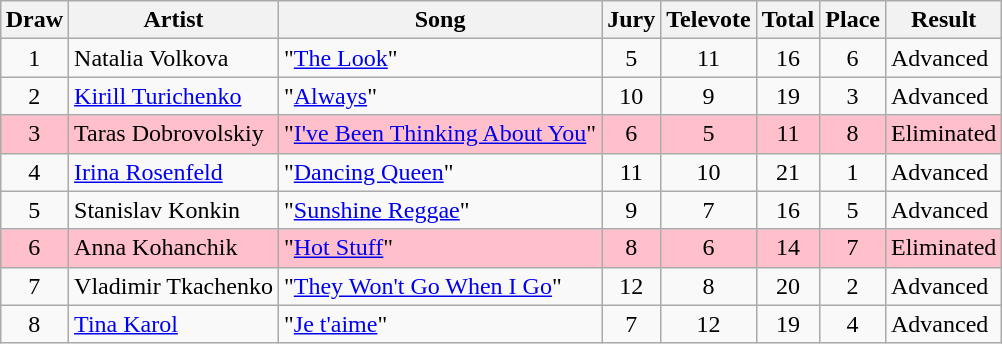<table class="sortable wikitable" style="margin: 1em auto 1em auto; text-align:center">
<tr>
<th>Draw</th>
<th>Artist</th>
<th>Song </th>
<th>Jury</th>
<th>Televote</th>
<th>Total</th>
<th>Place</th>
<th>Result</th>
</tr>
<tr>
<td>1</td>
<td align="left">Natalia Volkova</td>
<td align="left">"<a href='#'>The Look</a>" </td>
<td>5</td>
<td>11</td>
<td>16</td>
<td>6</td>
<td align="left">Advanced</td>
</tr>
<tr>
<td>2</td>
<td align="left"><a href='#'>Kirill Turichenko</a></td>
<td align="left">"<a href='#'>Always</a>" </td>
<td>10</td>
<td>9</td>
<td>19</td>
<td>3</td>
<td align="left">Advanced</td>
</tr>
<tr style="background:pink;">
<td>3</td>
<td align="left">Taras Dobrovolskiy</td>
<td align="left">"<a href='#'>I've Been Thinking About You</a>" </td>
<td>6</td>
<td>5</td>
<td>11</td>
<td>8</td>
<td align="left">Eliminated</td>
</tr>
<tr>
<td>4</td>
<td align="left"><a href='#'>Irina Rosenfeld</a></td>
<td align="left">"<a href='#'>Dancing Queen</a>" </td>
<td>11</td>
<td>10</td>
<td>21</td>
<td>1</td>
<td align="left">Advanced</td>
</tr>
<tr>
<td>5</td>
<td align="left">Stanislav Konkin</td>
<td align="left">"<a href='#'>Sunshine Reggae</a>" </td>
<td>9</td>
<td>7</td>
<td>16</td>
<td>5</td>
<td align="left">Advanced</td>
</tr>
<tr style="background:pink;">
<td>6</td>
<td align="left">Anna Kohanchik</td>
<td align="left">"<a href='#'>Hot Stuff</a>" </td>
<td>8</td>
<td>6</td>
<td>14</td>
<td>7</td>
<td align="left">Eliminated</td>
</tr>
<tr>
<td>7</td>
<td align="left">Vladimir Tkachenko</td>
<td align="left">"<a href='#'>They Won't Go When I Go</a>" </td>
<td>12</td>
<td>8</td>
<td>20</td>
<td>2</td>
<td align="left">Advanced</td>
</tr>
<tr>
<td>8</td>
<td align="left"><a href='#'>Tina Karol</a></td>
<td align="left">"<a href='#'>Je t'aime</a>" </td>
<td>7</td>
<td>12</td>
<td>19</td>
<td>4</td>
<td align="left">Advanced</td>
</tr>
</table>
